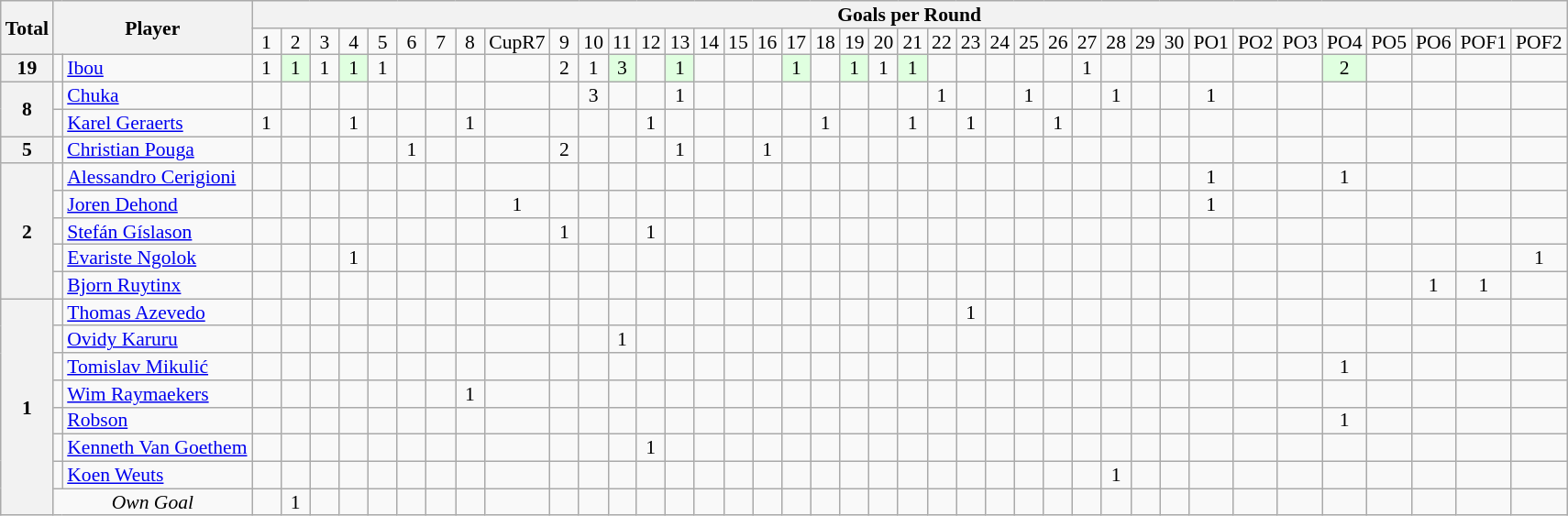<table class="wikitable" style="text-align:center; line-height: 90%; font-size:90%;">
<tr>
<th rowspan="2">Total</th>
<th rowspan="2" colspan="2">Player</th>
<th colspan="39">Goals per Round</th>
</tr>
<tr>
<td> 1 </td>
<td> 2 </td>
<td> 3 </td>
<td> 4 </td>
<td> 5 </td>
<td> 6 </td>
<td> 7 </td>
<td> 8 </td>
<td>CupR7</td>
<td> 9 </td>
<td>10</td>
<td>11</td>
<td>12</td>
<td>13</td>
<td>14</td>
<td>15</td>
<td>16</td>
<td>17</td>
<td>18</td>
<td>19</td>
<td>20</td>
<td>21</td>
<td>22</td>
<td>23</td>
<td>24</td>
<td>25</td>
<td>26</td>
<td>27</td>
<td>28</td>
<td>29</td>
<td>30</td>
<td>PO1</td>
<td>PO2</td>
<td>PO3</td>
<td>PO4</td>
<td>PO5</td>
<td>PO6</td>
<td>POF1</td>
<td>POF2</td>
</tr>
<tr>
<th>19</th>
<td></td>
<td style="text-align:left;"><a href='#'>Ibou</a></td>
<td>1</td>
<td style="background:#e0ffe0;">1</td>
<td>1</td>
<td style="background:#e0ffe0;">1</td>
<td>1</td>
<td></td>
<td></td>
<td></td>
<td></td>
<td>2</td>
<td>1</td>
<td style="background:#e0ffe0;">3</td>
<td></td>
<td style="background:#e0ffe0;">1</td>
<td></td>
<td></td>
<td></td>
<td style="background:#e0ffe0;">1</td>
<td></td>
<td style="background:#e0ffe0;">1</td>
<td>1</td>
<td style="background:#e0ffe0;">1</td>
<td></td>
<td></td>
<td></td>
<td></td>
<td></td>
<td>1</td>
<td></td>
<td></td>
<td></td>
<td></td>
<td></td>
<td></td>
<td style="background:#e0ffe0;">2</td>
<td></td>
<td></td>
<td></td>
<td></td>
</tr>
<tr>
<th rowspan=2>8</th>
<td></td>
<td style="text-align:left;"><a href='#'>Chuka</a></td>
<td></td>
<td></td>
<td></td>
<td></td>
<td></td>
<td></td>
<td></td>
<td></td>
<td></td>
<td></td>
<td>3</td>
<td></td>
<td></td>
<td>1</td>
<td></td>
<td></td>
<td></td>
<td></td>
<td></td>
<td></td>
<td></td>
<td></td>
<td>1</td>
<td></td>
<td></td>
<td>1</td>
<td></td>
<td></td>
<td>1</td>
<td></td>
<td></td>
<td>1</td>
<td></td>
<td></td>
<td></td>
<td></td>
<td></td>
<td></td>
<td></td>
</tr>
<tr>
<td></td>
<td style="text-align:left;"><a href='#'>Karel Geraerts</a></td>
<td>1</td>
<td></td>
<td></td>
<td>1</td>
<td></td>
<td></td>
<td></td>
<td>1</td>
<td></td>
<td></td>
<td></td>
<td></td>
<td>1</td>
<td></td>
<td></td>
<td></td>
<td></td>
<td></td>
<td>1</td>
<td></td>
<td></td>
<td>1</td>
<td></td>
<td>1</td>
<td></td>
<td></td>
<td>1</td>
<td></td>
<td></td>
<td></td>
<td></td>
<td></td>
<td></td>
<td></td>
<td></td>
<td></td>
<td></td>
<td></td>
<td></td>
</tr>
<tr>
<th>5</th>
<td></td>
<td style="text-align:left;"><a href='#'>Christian Pouga</a></td>
<td></td>
<td></td>
<td></td>
<td></td>
<td></td>
<td>1</td>
<td></td>
<td></td>
<td></td>
<td>2</td>
<td></td>
<td></td>
<td></td>
<td>1</td>
<td></td>
<td></td>
<td>1</td>
<td></td>
<td></td>
<td></td>
<td></td>
<td></td>
<td></td>
<td></td>
<td></td>
<td></td>
<td></td>
<td></td>
<td></td>
<td></td>
<td></td>
<td></td>
<td></td>
<td></td>
<td></td>
<td></td>
<td></td>
<td></td>
<td></td>
</tr>
<tr>
<th rowspan=5>2</th>
<td></td>
<td style="text-align:left;"><a href='#'>Alessandro Cerigioni</a></td>
<td></td>
<td></td>
<td></td>
<td></td>
<td></td>
<td></td>
<td></td>
<td></td>
<td></td>
<td></td>
<td></td>
<td></td>
<td></td>
<td></td>
<td></td>
<td></td>
<td></td>
<td></td>
<td></td>
<td></td>
<td></td>
<td></td>
<td></td>
<td></td>
<td></td>
<td></td>
<td></td>
<td></td>
<td></td>
<td></td>
<td></td>
<td>1</td>
<td></td>
<td></td>
<td>1</td>
<td></td>
<td></td>
<td></td>
<td></td>
</tr>
<tr>
<td></td>
<td style="text-align:left;"><a href='#'>Joren Dehond</a></td>
<td></td>
<td></td>
<td></td>
<td></td>
<td></td>
<td></td>
<td></td>
<td></td>
<td>1</td>
<td></td>
<td></td>
<td></td>
<td></td>
<td></td>
<td></td>
<td></td>
<td></td>
<td></td>
<td></td>
<td></td>
<td></td>
<td></td>
<td></td>
<td></td>
<td></td>
<td></td>
<td></td>
<td></td>
<td></td>
<td></td>
<td></td>
<td>1</td>
<td></td>
<td></td>
<td></td>
<td></td>
<td></td>
<td></td>
<td></td>
</tr>
<tr>
<td></td>
<td style="text-align:left;"><a href='#'>Stefán Gíslason</a></td>
<td></td>
<td></td>
<td></td>
<td></td>
<td></td>
<td></td>
<td></td>
<td></td>
<td></td>
<td>1</td>
<td></td>
<td></td>
<td>1</td>
<td></td>
<td></td>
<td></td>
<td></td>
<td></td>
<td></td>
<td></td>
<td></td>
<td></td>
<td></td>
<td></td>
<td></td>
<td></td>
<td></td>
<td></td>
<td></td>
<td></td>
<td></td>
<td></td>
<td></td>
<td></td>
<td></td>
<td></td>
<td></td>
<td></td>
<td></td>
</tr>
<tr>
<td></td>
<td style="text-align:left;"><a href='#'>Evariste Ngolok</a></td>
<td></td>
<td></td>
<td></td>
<td>1</td>
<td></td>
<td></td>
<td></td>
<td></td>
<td></td>
<td></td>
<td></td>
<td></td>
<td></td>
<td></td>
<td></td>
<td></td>
<td></td>
<td></td>
<td></td>
<td></td>
<td></td>
<td></td>
<td></td>
<td></td>
<td></td>
<td></td>
<td></td>
<td></td>
<td></td>
<td></td>
<td></td>
<td></td>
<td></td>
<td></td>
<td></td>
<td></td>
<td></td>
<td></td>
<td>1</td>
</tr>
<tr>
<td></td>
<td style="text-align:left;"><a href='#'>Bjorn Ruytinx</a></td>
<td></td>
<td></td>
<td></td>
<td></td>
<td></td>
<td></td>
<td></td>
<td></td>
<td></td>
<td></td>
<td></td>
<td></td>
<td></td>
<td></td>
<td></td>
<td></td>
<td></td>
<td></td>
<td></td>
<td></td>
<td></td>
<td></td>
<td></td>
<td></td>
<td></td>
<td></td>
<td></td>
<td></td>
<td></td>
<td></td>
<td></td>
<td></td>
<td></td>
<td></td>
<td></td>
<td></td>
<td>1</td>
<td>1</td>
<td></td>
</tr>
<tr>
<th rowspan=8>1</th>
<td></td>
<td style="text-align:left;"><a href='#'>Thomas Azevedo</a></td>
<td></td>
<td></td>
<td></td>
<td></td>
<td></td>
<td></td>
<td></td>
<td></td>
<td></td>
<td></td>
<td></td>
<td></td>
<td></td>
<td></td>
<td></td>
<td></td>
<td></td>
<td></td>
<td></td>
<td></td>
<td></td>
<td></td>
<td></td>
<td>1</td>
<td></td>
<td></td>
<td></td>
<td></td>
<td></td>
<td></td>
<td></td>
<td></td>
<td></td>
<td></td>
<td></td>
<td></td>
<td></td>
<td></td>
<td></td>
</tr>
<tr>
<td></td>
<td style="text-align:left;"><a href='#'>Ovidy Karuru</a></td>
<td></td>
<td></td>
<td></td>
<td></td>
<td></td>
<td></td>
<td></td>
<td></td>
<td></td>
<td></td>
<td></td>
<td>1</td>
<td></td>
<td></td>
<td></td>
<td></td>
<td></td>
<td></td>
<td></td>
<td></td>
<td></td>
<td></td>
<td></td>
<td></td>
<td></td>
<td></td>
<td></td>
<td></td>
<td></td>
<td></td>
<td></td>
<td></td>
<td></td>
<td></td>
<td></td>
<td></td>
<td></td>
<td></td>
<td></td>
</tr>
<tr>
<td></td>
<td style="text-align:left;"><a href='#'>Tomislav Mikulić</a></td>
<td></td>
<td></td>
<td></td>
<td></td>
<td></td>
<td></td>
<td></td>
<td></td>
<td></td>
<td></td>
<td></td>
<td></td>
<td></td>
<td></td>
<td></td>
<td></td>
<td></td>
<td></td>
<td></td>
<td></td>
<td></td>
<td></td>
<td></td>
<td></td>
<td></td>
<td></td>
<td></td>
<td></td>
<td></td>
<td></td>
<td></td>
<td></td>
<td></td>
<td></td>
<td>1</td>
<td></td>
<td></td>
<td></td>
<td></td>
</tr>
<tr>
<td></td>
<td style="text-align:left;"><a href='#'>Wim Raymaekers</a></td>
<td></td>
<td></td>
<td></td>
<td></td>
<td></td>
<td></td>
<td></td>
<td>1</td>
<td></td>
<td></td>
<td></td>
<td></td>
<td></td>
<td></td>
<td></td>
<td></td>
<td></td>
<td></td>
<td></td>
<td></td>
<td></td>
<td></td>
<td></td>
<td></td>
<td></td>
<td></td>
<td></td>
<td></td>
<td></td>
<td></td>
<td></td>
<td></td>
<td></td>
<td></td>
<td></td>
<td></td>
<td></td>
<td></td>
<td></td>
</tr>
<tr>
<td></td>
<td style="text-align:left;"><a href='#'>Robson</a></td>
<td></td>
<td></td>
<td></td>
<td></td>
<td></td>
<td></td>
<td></td>
<td></td>
<td></td>
<td></td>
<td></td>
<td></td>
<td></td>
<td></td>
<td></td>
<td></td>
<td></td>
<td></td>
<td></td>
<td></td>
<td></td>
<td></td>
<td></td>
<td></td>
<td></td>
<td></td>
<td></td>
<td></td>
<td></td>
<td></td>
<td></td>
<td></td>
<td></td>
<td></td>
<td>1</td>
<td></td>
<td></td>
<td></td>
<td></td>
</tr>
<tr>
<td></td>
<td style="text-align:left;"><a href='#'>Kenneth Van Goethem</a></td>
<td></td>
<td></td>
<td></td>
<td></td>
<td></td>
<td></td>
<td></td>
<td></td>
<td></td>
<td></td>
<td></td>
<td></td>
<td>1</td>
<td></td>
<td></td>
<td></td>
<td></td>
<td></td>
<td></td>
<td></td>
<td></td>
<td></td>
<td></td>
<td></td>
<td></td>
<td></td>
<td></td>
<td></td>
<td></td>
<td></td>
<td></td>
<td></td>
<td></td>
<td></td>
<td></td>
<td></td>
<td></td>
<td></td>
<td></td>
</tr>
<tr>
<td></td>
<td style="text-align:left;"><a href='#'>Koen Weuts</a></td>
<td></td>
<td></td>
<td></td>
<td></td>
<td></td>
<td></td>
<td></td>
<td></td>
<td></td>
<td></td>
<td></td>
<td></td>
<td></td>
<td></td>
<td></td>
<td></td>
<td></td>
<td></td>
<td></td>
<td></td>
<td></td>
<td></td>
<td></td>
<td></td>
<td></td>
<td></td>
<td></td>
<td></td>
<td>1</td>
<td></td>
<td></td>
<td></td>
<td></td>
<td></td>
<td></td>
<td></td>
<td></td>
<td></td>
<td></td>
</tr>
<tr>
<td colspan=2><em>Own Goal</em></td>
<td></td>
<td>1</td>
<td></td>
<td></td>
<td></td>
<td></td>
<td></td>
<td></td>
<td></td>
<td></td>
<td></td>
<td></td>
<td></td>
<td></td>
<td></td>
<td></td>
<td></td>
<td></td>
<td></td>
<td></td>
<td></td>
<td></td>
<td></td>
<td></td>
<td></td>
<td></td>
<td></td>
<td></td>
<td></td>
<td></td>
<td></td>
<td></td>
<td></td>
<td></td>
<td></td>
<td></td>
<td></td>
<td></td>
<td></td>
</tr>
</table>
